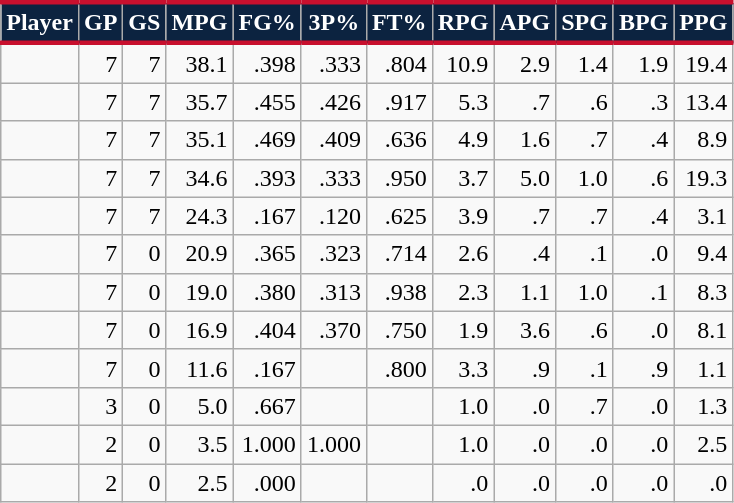<table class="wikitable sortable" style="text-align:right;">
<tr>
<th style="background:#0C2340; color:#FFFFFF; border-top:#C8102E 3px solid; border-bottom:#C8102E 3px solid;">Player</th>
<th style="background:#0C2340; color:#FFFFFF; border-top:#C8102E 3px solid; border-bottom:#C8102E 3px solid;">GP</th>
<th style="background:#0C2340; color:#FFFFFF; border-top:#C8102E 3px solid; border-bottom:#C8102E 3px solid;">GS</th>
<th style="background:#0C2340; color:#FFFFFF; border-top:#C8102E 3px solid; border-bottom:#C8102E 3px solid;">MPG</th>
<th style="background:#0C2340; color:#FFFFFF; border-top:#C8102E 3px solid; border-bottom:#C8102E 3px solid;">FG%</th>
<th style="background:#0C2340; color:#FFFFFF; border-top:#C8102E 3px solid; border-bottom:#C8102E 3px solid;">3P%</th>
<th style="background:#0C2340; color:#FFFFFF; border-top:#C8102E 3px solid; border-bottom:#C8102E 3px solid;">FT%</th>
<th style="background:#0C2340; color:#FFFFFF; border-top:#C8102E 3px solid; border-bottom:#C8102E 3px solid;">RPG</th>
<th style="background:#0C2340; color:#FFFFFF; border-top:#C8102E 3px solid; border-bottom:#C8102E 3px solid;">APG</th>
<th style="background:#0C2340; color:#FFFFFF; border-top:#C8102E 3px solid; border-bottom:#C8102E 3px solid;">SPG</th>
<th style="background:#0C2340; color:#FFFFFF; border-top:#C8102E 3px solid; border-bottom:#C8102E 3px solid;">BPG</th>
<th style="background:#0C2340; color:#FFFFFF; border-top:#C8102E 3px solid; border-bottom:#C8102E 3px solid;">PPG</th>
</tr>
<tr>
<td style="text-align:left;"></td>
<td>7</td>
<td>7</td>
<td>38.1</td>
<td>.398</td>
<td>.333</td>
<td>.804</td>
<td>10.9</td>
<td>2.9</td>
<td>1.4</td>
<td>1.9</td>
<td>19.4</td>
</tr>
<tr>
<td style="text-align:left;"></td>
<td>7</td>
<td>7</td>
<td>35.7</td>
<td>.455</td>
<td>.426</td>
<td>.917</td>
<td>5.3</td>
<td>.7</td>
<td>.6</td>
<td>.3</td>
<td>13.4</td>
</tr>
<tr>
<td style="text-align:left;"></td>
<td>7</td>
<td>7</td>
<td>35.1</td>
<td>.469</td>
<td>.409</td>
<td>.636</td>
<td>4.9</td>
<td>1.6</td>
<td>.7</td>
<td>.4</td>
<td>8.9</td>
</tr>
<tr>
<td style="text-align:left;"></td>
<td>7</td>
<td>7</td>
<td>34.6</td>
<td>.393</td>
<td>.333</td>
<td>.950</td>
<td>3.7</td>
<td>5.0</td>
<td>1.0</td>
<td>.6</td>
<td>19.3</td>
</tr>
<tr>
<td style="text-align:left;"></td>
<td>7</td>
<td>7</td>
<td>24.3</td>
<td>.167</td>
<td>.120</td>
<td>.625</td>
<td>3.9</td>
<td>.7</td>
<td>.7</td>
<td>.4</td>
<td>3.1</td>
</tr>
<tr>
<td style="text-align:left;"></td>
<td>7</td>
<td>0</td>
<td>20.9</td>
<td>.365</td>
<td>.323</td>
<td>.714</td>
<td>2.6</td>
<td>.4</td>
<td>.1</td>
<td>.0</td>
<td>9.4</td>
</tr>
<tr>
<td style="text-align:left;"></td>
<td>7</td>
<td>0</td>
<td>19.0</td>
<td>.380</td>
<td>.313</td>
<td>.938</td>
<td>2.3</td>
<td>1.1</td>
<td>1.0</td>
<td>.1</td>
<td>8.3</td>
</tr>
<tr>
<td style="text-align:left;"></td>
<td>7</td>
<td>0</td>
<td>16.9</td>
<td>.404</td>
<td>.370</td>
<td>.750</td>
<td>1.9</td>
<td>3.6</td>
<td>.6</td>
<td>.0</td>
<td>8.1</td>
</tr>
<tr>
<td style="text-align:left;"></td>
<td>7</td>
<td>0</td>
<td>11.6</td>
<td>.167</td>
<td></td>
<td>.800</td>
<td>3.3</td>
<td>.9</td>
<td>.1</td>
<td>.9</td>
<td>1.1</td>
</tr>
<tr>
<td style="text-align:left;"></td>
<td>3</td>
<td>0</td>
<td>5.0</td>
<td>.667</td>
<td></td>
<td></td>
<td>1.0</td>
<td>.0</td>
<td>.7</td>
<td>.0</td>
<td>1.3</td>
</tr>
<tr>
<td style="text-align:left;"></td>
<td>2</td>
<td>0</td>
<td>3.5</td>
<td>1.000</td>
<td>1.000</td>
<td></td>
<td>1.0</td>
<td>.0</td>
<td>.0</td>
<td>.0</td>
<td>2.5</td>
</tr>
<tr>
<td style="text-align:left;"></td>
<td>2</td>
<td>0</td>
<td>2.5</td>
<td>.000</td>
<td></td>
<td></td>
<td>.0</td>
<td>.0</td>
<td>.0</td>
<td>.0</td>
<td>.0</td>
</tr>
</table>
